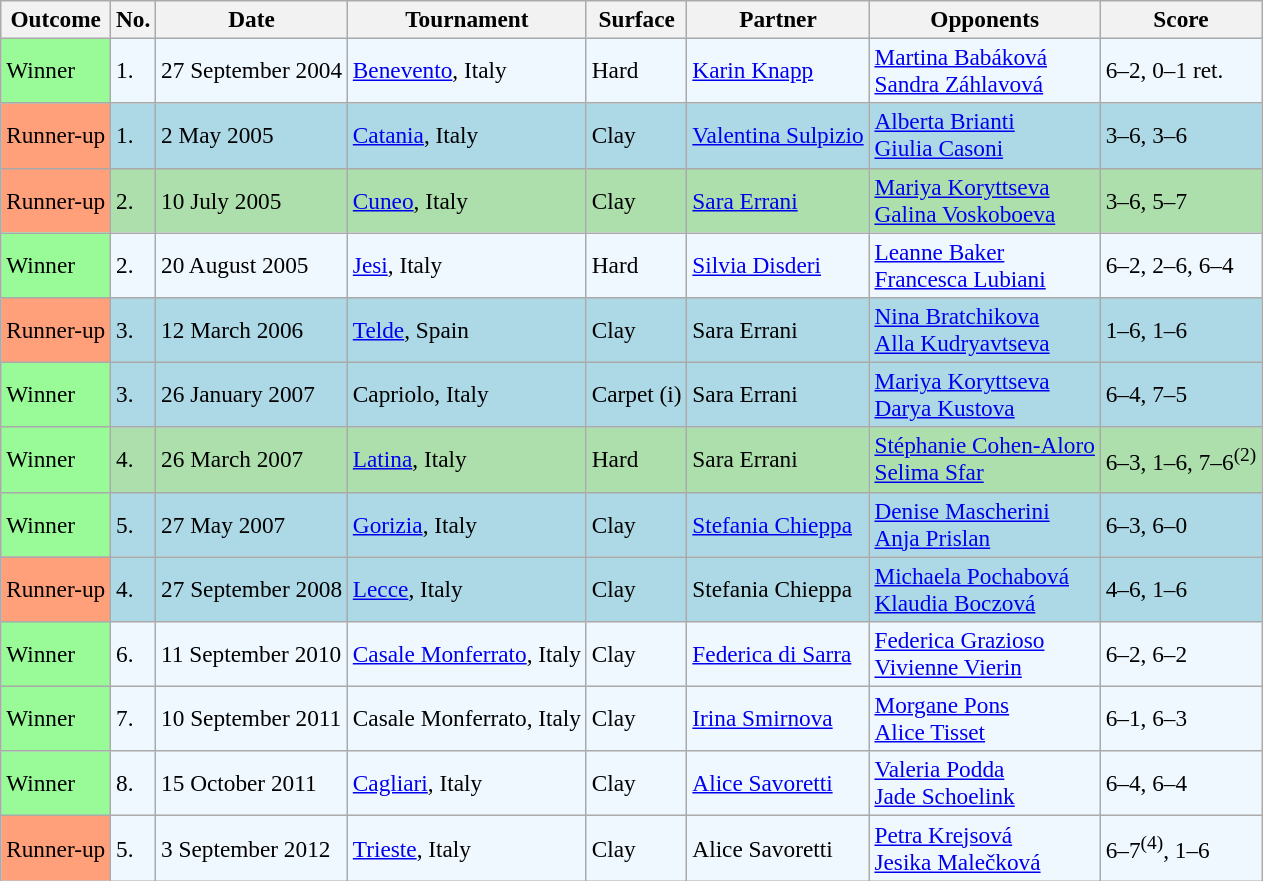<table class="sortable wikitable" style="font-size:97%;">
<tr>
<th>Outcome</th>
<th>No.</th>
<th>Date</th>
<th>Tournament</th>
<th>Surface</th>
<th>Partner</th>
<th>Opponents</th>
<th class="unsortable">Score</th>
</tr>
<tr style="background:#f0f8ff;">
<td style="background:#98fb98;">Winner</td>
<td>1.</td>
<td>27 September 2004</td>
<td><a href='#'>Benevento</a>, Italy</td>
<td>Hard</td>
<td> <a href='#'>Karin Knapp</a></td>
<td> <a href='#'>Martina Babáková</a> <br>  <a href='#'>Sandra Záhlavová</a></td>
<td>6–2, 0–1 ret.</td>
</tr>
<tr bgcolor="lightblue">
<td style="background:#ffa07a;">Runner-up</td>
<td>1.</td>
<td>2 May 2005</td>
<td><a href='#'>Catania</a>, Italy</td>
<td>Clay</td>
<td> <a href='#'>Valentina Sulpizio</a></td>
<td> <a href='#'>Alberta Brianti</a> <br>  <a href='#'>Giulia Casoni</a></td>
<td>3–6, 3–6</td>
</tr>
<tr style="background:#addfad;">
<td style="background:#ffa07a;">Runner-up</td>
<td>2.</td>
<td>10 July 2005</td>
<td><a href='#'>Cuneo</a>, Italy</td>
<td>Clay</td>
<td> <a href='#'>Sara Errani</a></td>
<td> <a href='#'>Mariya Koryttseva</a> <br>  <a href='#'>Galina Voskoboeva</a></td>
<td>3–6, 5–7</td>
</tr>
<tr style="background:#f0f8ff;">
<td style="background:#98fb98;">Winner</td>
<td>2.</td>
<td>20 August 2005</td>
<td><a href='#'>Jesi</a>, Italy</td>
<td>Hard</td>
<td> <a href='#'>Silvia Disderi</a></td>
<td> <a href='#'>Leanne Baker</a> <br>  <a href='#'>Francesca Lubiani</a></td>
<td>6–2, 2–6, 6–4</td>
</tr>
<tr style="background:lightblue;">
<td style="background:#ffa07a;">Runner-up</td>
<td>3.</td>
<td>12 March 2006</td>
<td><a href='#'>Telde</a>, Spain</td>
<td>Clay</td>
<td> Sara Errani</td>
<td> <a href='#'>Nina Bratchikova</a> <br>  <a href='#'>Alla Kudryavtseva</a></td>
<td>1–6, 1–6</td>
</tr>
<tr style="background:lightblue;">
<td style="background:#98fb98;">Winner</td>
<td>3.</td>
<td>26 January 2007</td>
<td>Capriolo, Italy</td>
<td>Carpet (i)</td>
<td> Sara Errani</td>
<td> <a href='#'>Mariya Koryttseva</a> <br>  <a href='#'>Darya Kustova</a></td>
<td>6–4, 7–5</td>
</tr>
<tr style="background:#addfad;">
<td style="background:#98fb98;">Winner</td>
<td>4.</td>
<td>26 March 2007</td>
<td><a href='#'>Latina</a>, Italy</td>
<td>Hard</td>
<td> Sara Errani</td>
<td> <a href='#'>Stéphanie Cohen-Aloro</a> <br>  <a href='#'>Selima Sfar</a></td>
<td>6–3, 1–6, 7–6<sup>(2)</sup></td>
</tr>
<tr style="background:lightblue;">
<td bgcolor="98FB98">Winner</td>
<td>5.</td>
<td>27 May 2007</td>
<td><a href='#'>Gorizia</a>, Italy</td>
<td>Clay</td>
<td> <a href='#'>Stefania Chieppa</a></td>
<td> <a href='#'>Denise Mascherini</a> <br>  <a href='#'>Anja Prislan</a></td>
<td>6–3, 6–0</td>
</tr>
<tr style="background:lightblue;">
<td style="background:#ffa07a;">Runner-up</td>
<td>4.</td>
<td>27 September 2008</td>
<td><a href='#'>Lecce</a>, Italy</td>
<td>Clay</td>
<td> Stefania Chieppa</td>
<td> <a href='#'>Michaela Pochabová</a> <br>  <a href='#'>Klaudia Boczová</a></td>
<td>4–6, 1–6</td>
</tr>
<tr style="background:#f0f8ff;">
<td bgcolor="98FB98">Winner</td>
<td>6.</td>
<td>11 September 2010</td>
<td><a href='#'>Casale Monferrato</a>, Italy</td>
<td>Clay</td>
<td> <a href='#'>Federica di Sarra</a></td>
<td> <a href='#'>Federica Grazioso</a> <br>  <a href='#'>Vivienne Vierin</a></td>
<td>6–2, 6–2</td>
</tr>
<tr style="background:#f0f8ff;">
<td bgcolor="98FB98">Winner</td>
<td>7.</td>
<td>10 September 2011</td>
<td>Casale Monferrato, Italy</td>
<td>Clay</td>
<td> <a href='#'>Irina Smirnova</a></td>
<td> <a href='#'>Morgane Pons</a> <br>  <a href='#'>Alice Tisset</a></td>
<td>6–1, 6–3</td>
</tr>
<tr style="background:#f0f8ff;">
<td bgcolor="98FB98">Winner</td>
<td>8.</td>
<td>15 October 2011</td>
<td><a href='#'>Cagliari</a>, Italy</td>
<td>Clay</td>
<td> <a href='#'>Alice Savoretti</a></td>
<td> <a href='#'>Valeria Podda</a> <br>  <a href='#'>Jade Schoelink</a></td>
<td>6–4, 6–4</td>
</tr>
<tr style="background:#f0f8ff;">
<td style="background:#ffa07a;">Runner-up</td>
<td>5.</td>
<td>3 September 2012</td>
<td><a href='#'>Trieste</a>, Italy</td>
<td>Clay</td>
<td> Alice Savoretti</td>
<td> <a href='#'>Petra Krejsová</a> <br>  <a href='#'>Jesika Malečková</a></td>
<td>6–7<sup>(4)</sup>, 1–6</td>
</tr>
</table>
